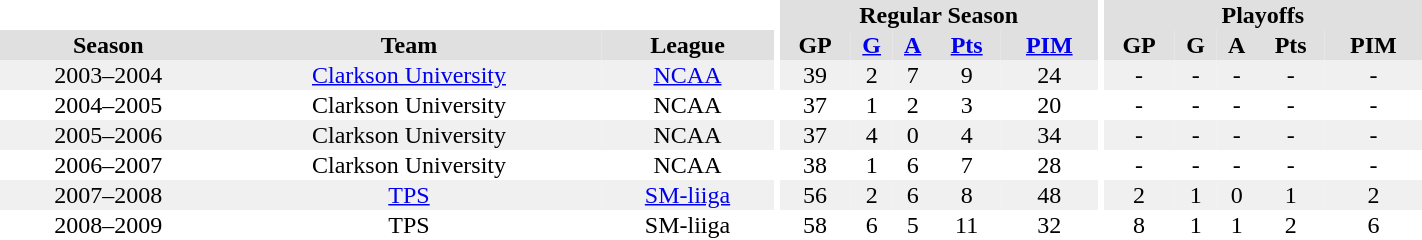<table border="0" cellpadding="1" cellspacing="0" style="text-align:center; width:75%">
<tr bgcolor="#e0e0e0">
<th colspan="3"  bgcolor="#ffffff"></th>
<th rowspan="99" bgcolor="#ffffff"></th>
<th colspan="5">Regular Season</th>
<th rowspan="99" bgcolor="#ffffff"></th>
<th colspan="5">Playoffs</th>
</tr>
<tr bgcolor="#e0e0e0">
<th>Season</th>
<th>Team</th>
<th>League</th>
<th>GP</th>
<th><a href='#'>G</a></th>
<th><a href='#'>A</a></th>
<th><a href='#'>Pts</a></th>
<th><a href='#'>PIM</a></th>
<th>GP</th>
<th>G</th>
<th>A</th>
<th>Pts</th>
<th>PIM</th>
</tr>
<tr style="background-color: #f0f0f0; text-align: center;">
<td>2003–2004</td>
<td><a href='#'>Clarkson University</a></td>
<td><a href='#'>NCAA</a></td>
<td>39</td>
<td>2</td>
<td>7</td>
<td>9</td>
<td>24</td>
<td>-</td>
<td>-</td>
<td>-</td>
<td>-</td>
<td>-</td>
</tr>
<tr style="text-align: center;">
<td>2004–2005</td>
<td>Clarkson University</td>
<td>NCAA</td>
<td>37</td>
<td>1</td>
<td>2</td>
<td>3</td>
<td>20</td>
<td>-</td>
<td>-</td>
<td>-</td>
<td>-</td>
<td>-</td>
</tr>
<tr style="background-color: #f0f0f0; text-align: center;">
<td>2005–2006</td>
<td>Clarkson University</td>
<td>NCAA</td>
<td>37</td>
<td>4</td>
<td>0</td>
<td>4</td>
<td>34</td>
<td>-</td>
<td>-</td>
<td>-</td>
<td>-</td>
<td>-</td>
</tr>
<tr style="text-align: center;">
<td>2006–2007</td>
<td>Clarkson University</td>
<td>NCAA</td>
<td>38</td>
<td>1</td>
<td>6</td>
<td>7</td>
<td>28</td>
<td>-</td>
<td>-</td>
<td>-</td>
<td>-</td>
<td>-</td>
</tr>
<tr style="background-color: #f0f0f0; text-align: center;">
<td>2007–2008</td>
<td><a href='#'>TPS</a></td>
<td><a href='#'>SM-liiga</a></td>
<td>56</td>
<td>2</td>
<td>6</td>
<td>8</td>
<td>48</td>
<td>2</td>
<td>1</td>
<td>0</td>
<td>1</td>
<td>2</td>
</tr>
<tr style="text-align: center;">
<td>2008–2009</td>
<td>TPS</td>
<td>SM-liiga</td>
<td>58</td>
<td>6</td>
<td>5</td>
<td>11</td>
<td>32</td>
<td>8</td>
<td>1</td>
<td>1</td>
<td>2</td>
<td>6</td>
</tr>
<tr style="text-align: center;" bgcolor="#e0e0e0">
</tr>
</table>
